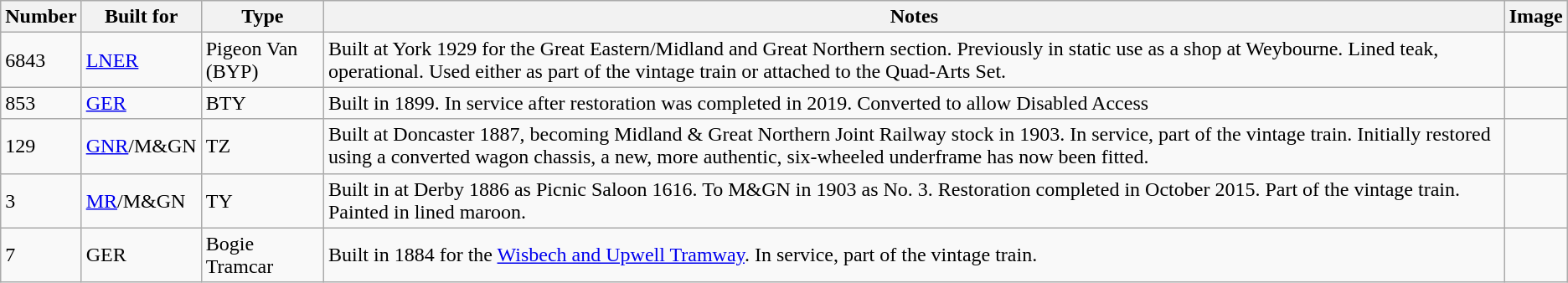<table class="wikitable">
<tr>
<th>Number</th>
<th>Built for</th>
<th>Type</th>
<th>Notes</th>
<th>Image</th>
</tr>
<tr>
<td>6843</td>
<td><a href='#'>LNER</a></td>
<td>Pigeon Van (BYP)</td>
<td>Built at York 1929 for the Great Eastern/Midland and Great Northern section. Previously in static use as a shop at Weybourne. Lined teak, operational. Used either as part of the vintage train or attached to the Quad-Arts Set.</td>
<td></td>
</tr>
<tr>
<td>853</td>
<td><a href='#'>GER</a></td>
<td>BTY</td>
<td>Built in 1899. In service after restoration was completed in 2019. Converted to allow Disabled Access</td>
<td></td>
</tr>
<tr>
<td>129</td>
<td><a href='#'>GNR</a>/M&GN</td>
<td>TZ</td>
<td>Built at Doncaster 1887, becoming Midland & Great Northern Joint Railway stock in 1903. In service, part of the vintage train. Initially restored using a converted wagon chassis, a new, more authentic, six-wheeled underframe has now been fitted.</td>
<td></td>
</tr>
<tr>
<td>3</td>
<td><a href='#'>MR</a>/M&GN</td>
<td>TY</td>
<td>Built in at Derby 1886 as Picnic Saloon 1616. To M&GN in 1903 as No. 3. Restoration completed in October 2015. Part of the vintage train. Painted in lined maroon.</td>
<td></td>
</tr>
<tr>
<td>7</td>
<td>GER</td>
<td>Bogie Tramcar</td>
<td>Built in 1884 for the <a href='#'>Wisbech and Upwell Tramway</a>. In service, part of the vintage train.</td>
<td></td>
</tr>
</table>
